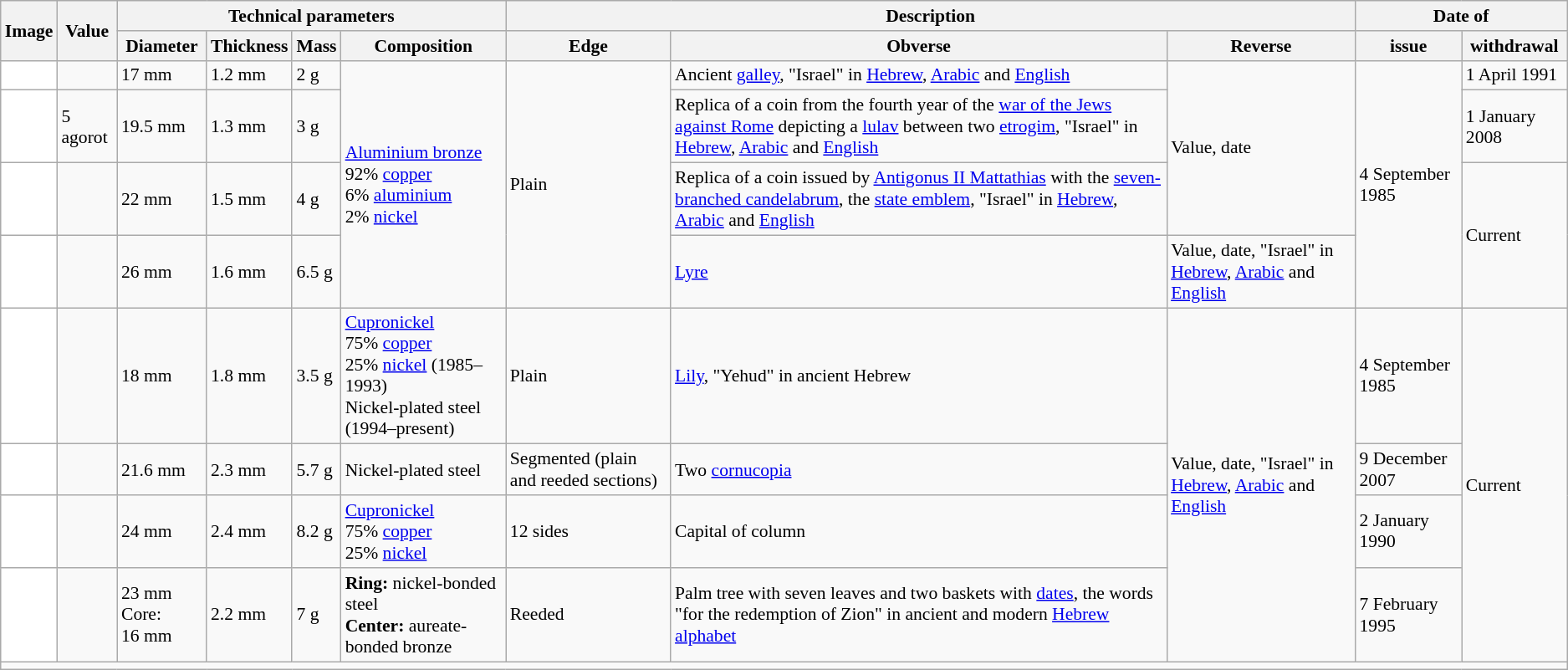<table class="wikitable" style="font-size: 90%">
<tr>
<th rowspan=2>Image</th>
<th rowspan=2>Value</th>
<th colspan=4>Technical parameters</th>
<th colspan=3>Description</th>
<th colspan=2>Date of</th>
</tr>
<tr>
<th>Diameter</th>
<th>Thickness</th>
<th>Mass</th>
<th>Composition</th>
<th>Edge</th>
<th>Obverse</th>
<th>Reverse</th>
<th>issue</th>
<th>withdrawal</th>
</tr>
<tr>
<td style="background:white;text-align:center"></td>
<td></td>
<td>17 mm</td>
<td>1.2 mm</td>
<td>2 g</td>
<td rowspan=4><a href='#'>Aluminium bronze</a><br>92% <a href='#'>copper</a><br>6% <a href='#'>aluminium</a><br>2% <a href='#'>nickel</a></td>
<td rowspan="4">Plain</td>
<td>Ancient <a href='#'>galley</a>, "Israel" in <a href='#'>Hebrew</a>, <a href='#'>Arabic</a> and <a href='#'>English</a></td>
<td rowspan=3>Value, date</td>
<td rowspan="4">4 September 1985</td>
<td>1 April 1991</td>
</tr>
<tr>
<td style="background:white;text-align:center"></td>
<td>5 agorot</td>
<td>19.5 mm</td>
<td>1.3 mm</td>
<td>3 g</td>
<td>Replica of a coin from the fourth year of the <a href='#'>war of the Jews against Rome</a> depicting a <a href='#'>lulav</a> between two <a href='#'>etrogim</a>, "Israel" in <a href='#'>Hebrew</a>, <a href='#'>Arabic</a> and <a href='#'>English</a></td>
<td>1 January 2008</td>
</tr>
<tr>
<td style="background:white;text-align:center"></td>
<td></td>
<td>22 mm</td>
<td>1.5 mm</td>
<td>4 g</td>
<td>Replica of a coin issued by <a href='#'>Antigonus&nbsp;II Mattathias</a> with the <a href='#'>seven-branched candelabrum</a>, the <a href='#'>state emblem</a>, "Israel" in <a href='#'>Hebrew</a>, <a href='#'>Arabic</a> and <a href='#'>English</a></td>
<td rowspan="2">Current</td>
</tr>
<tr>
<td style="background:white;text-align:center"></td>
<td></td>
<td>26 mm</td>
<td>1.6 mm</td>
<td>6.5 g</td>
<td><a href='#'>Lyre</a></td>
<td>Value, date, "Israel" in <a href='#'>Hebrew</a>, <a href='#'>Arabic</a> and <a href='#'>English</a></td>
</tr>
<tr>
<td style="background:white;text-align:center"></td>
<td></td>
<td>18 mm</td>
<td>1.8 mm</td>
<td>3.5 g</td>
<td><a href='#'>Cupronickel</a><br>75% <a href='#'>copper</a><br>25% <a href='#'>nickel</a> (1985–1993)<br>Nickel-plated steel (1994–present)</td>
<td>Plain</td>
<td><a href='#'>Lily</a>, "Yehud" in ancient Hebrew</td>
<td rowspan="4">Value, date, "Israel" in <a href='#'>Hebrew</a>, <a href='#'>Arabic</a> and <a href='#'>English</a></td>
<td>4 September 1985</td>
<td rowspan="4">Current</td>
</tr>
<tr>
<td style="background:white;text-align:center"></td>
<td></td>
<td>21.6 mm</td>
<td>2.3 mm</td>
<td>5.7 g</td>
<td>Nickel-plated steel</td>
<td>Segmented (plain and reeded sections)</td>
<td>Two <a href='#'>cornucopia</a></td>
<td>9 December 2007</td>
</tr>
<tr>
<td style="background:white;text-align:center"></td>
<td></td>
<td>24 mm</td>
<td>2.4 mm</td>
<td>8.2 g</td>
<td><a href='#'>Cupronickel</a><br>75% <a href='#'>copper</a><br>25% <a href='#'>nickel</a></td>
<td>12 sides</td>
<td>Capital of column</td>
<td>2 January 1990</td>
</tr>
<tr>
<td style="background:white;text-align:center"></td>
<td></td>
<td>23 mm<br>Core: 16 mm</td>
<td>2.2 mm</td>
<td>7 g</td>
<td><strong>Ring:</strong> nickel-bonded steel<br><strong>Center:</strong> aureate-bonded bronze</td>
<td>Reeded</td>
<td>Palm tree with seven leaves and two baskets with <a href='#'>dates</a>, the words "for the redemption of Zion" in ancient and modern <a href='#'>Hebrew alphabet</a></td>
<td>7 February 1995</td>
</tr>
<tr>
<td colspan=11></td>
</tr>
</table>
